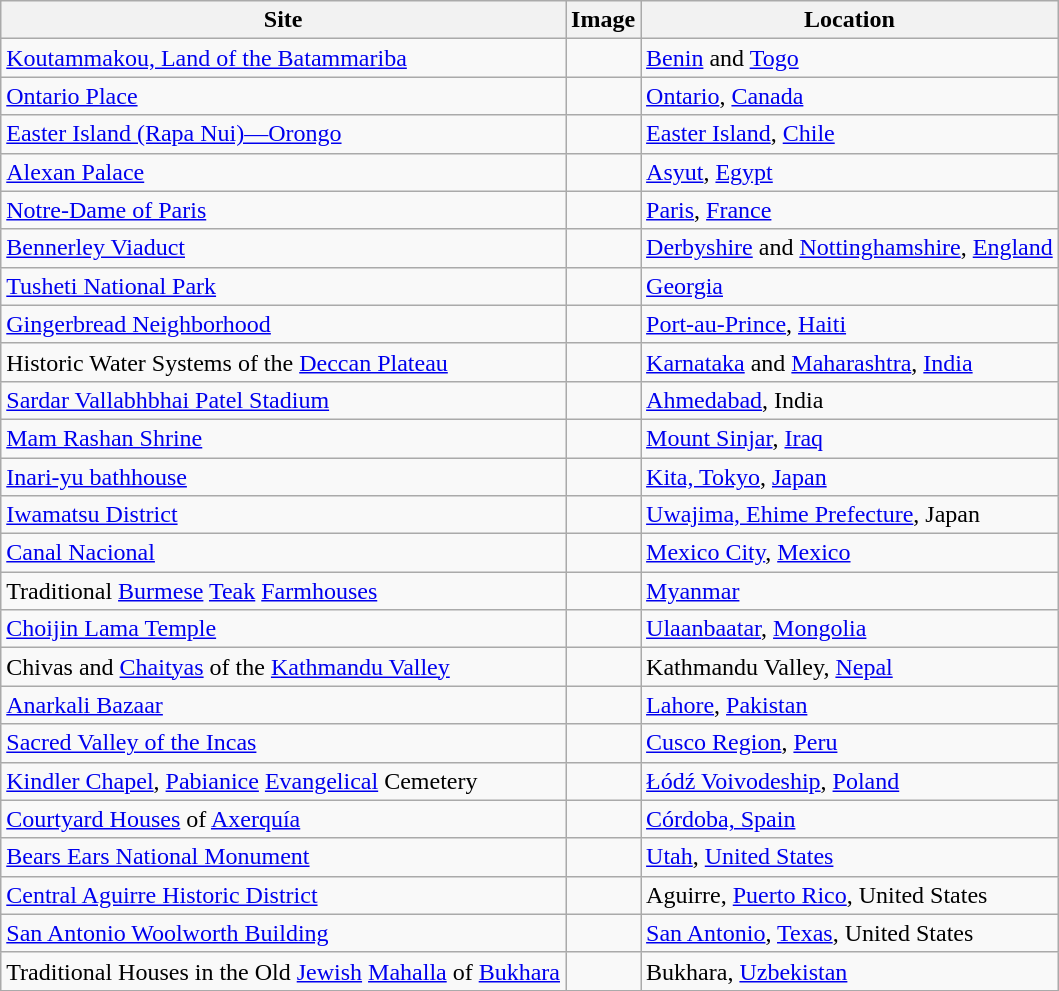<table class="wikitable sortable">
<tr>
<th>Site</th>
<th class="unsortable" scope="col">Image</th>
<th>Location</th>
</tr>
<tr>
<td><a href='#'>Koutammakou, Land of the Batammariba</a></td>
<td></td>
<td><a href='#'>Benin</a> and <a href='#'>Togo</a></td>
</tr>
<tr>
<td><a href='#'>Ontario Place</a></td>
<td></td>
<td><a href='#'>Ontario</a>, <a href='#'>Canada</a></td>
</tr>
<tr>
<td><a href='#'>Easter Island (Rapa Nui)—Orongo</a></td>
<td></td>
<td><a href='#'>Easter Island</a>, <a href='#'>Chile</a></td>
</tr>
<tr>
<td><a href='#'>Alexan Palace</a></td>
<td></td>
<td><a href='#'>Asyut</a>, <a href='#'>Egypt</a></td>
</tr>
<tr>
<td><a href='#'>Notre-Dame of Paris</a></td>
<td></td>
<td><a href='#'>Paris</a>, <a href='#'>France</a></td>
</tr>
<tr>
<td><a href='#'>Bennerley Viaduct</a></td>
<td></td>
<td><a href='#'>Derbyshire</a> and <a href='#'>Nottinghamshire</a>, <a href='#'>England</a></td>
</tr>
<tr>
<td><a href='#'>Tusheti National Park</a></td>
<td></td>
<td><a href='#'>Georgia</a></td>
</tr>
<tr>
<td><a href='#'>Gingerbread Neighborhood</a></td>
<td></td>
<td><a href='#'>Port-au-Prince</a>, <a href='#'>Haiti</a></td>
</tr>
<tr>
<td>Historic Water Systems of the <a href='#'>Deccan Plateau</a></td>
<td></td>
<td><a href='#'>Karnataka</a> and <a href='#'>Maharashtra</a>, <a href='#'>India</a></td>
</tr>
<tr>
<td><a href='#'>Sardar Vallabhbhai Patel Stadium</a></td>
<td></td>
<td><a href='#'>Ahmedabad</a>, India</td>
</tr>
<tr>
<td><a href='#'>Mam Rashan Shrine</a></td>
<td></td>
<td><a href='#'>Mount Sinjar</a>, <a href='#'>Iraq</a></td>
</tr>
<tr>
<td><a href='#'>Inari-yu bathhouse</a></td>
<td></td>
<td><a href='#'>Kita, Tokyo</a>, <a href='#'>Japan</a></td>
</tr>
<tr>
<td><a href='#'>Iwamatsu District</a></td>
<td></td>
<td><a href='#'>Uwajima, Ehime Prefecture</a>, Japan</td>
</tr>
<tr>
<td><a href='#'>Canal Nacional</a></td>
<td></td>
<td><a href='#'>Mexico City</a>, <a href='#'>Mexico</a></td>
</tr>
<tr>
<td>Traditional <a href='#'>Burmese</a> <a href='#'>Teak</a> <a href='#'>Farmhouses</a></td>
<td></td>
<td><a href='#'>Myanmar</a></td>
</tr>
<tr>
<td><a href='#'>Choijin Lama Temple</a></td>
<td></td>
<td><a href='#'>Ulaanbaatar</a>, <a href='#'>Mongolia</a></td>
</tr>
<tr>
<td>Chivas and <a href='#'>Chaityas</a> of the <a href='#'>Kathmandu Valley</a></td>
<td></td>
<td>Kathmandu Valley, <a href='#'>Nepal</a></td>
</tr>
<tr>
<td><a href='#'>Anarkali Bazaar</a></td>
<td></td>
<td><a href='#'>Lahore</a>, <a href='#'>Pakistan</a></td>
</tr>
<tr>
<td><a href='#'>Sacred Valley of the Incas</a></td>
<td></td>
<td><a href='#'>Cusco Region</a>, <a href='#'>Peru</a></td>
</tr>
<tr>
<td><a href='#'>Kindler Chapel</a>, <a href='#'>Pabianice</a> <a href='#'>Evangelical</a> Cemetery</td>
<td></td>
<td><a href='#'>Łódź Voivodeship</a>, <a href='#'>Poland</a></td>
</tr>
<tr>
<td><a href='#'>Courtyard Houses</a> of <a href='#'>Axerquía</a></td>
<td></td>
<td><a href='#'>Córdoba, Spain</a></td>
</tr>
<tr>
<td><a href='#'>Bears Ears National Monument</a></td>
<td></td>
<td><a href='#'>Utah</a>, <a href='#'>United States</a></td>
</tr>
<tr>
<td><a href='#'>Central Aguirre Historic District</a></td>
<td></td>
<td>Aguirre, <a href='#'>Puerto Rico</a>, United States</td>
</tr>
<tr>
<td><a href='#'>San Antonio Woolworth Building</a></td>
<td></td>
<td><a href='#'>San Antonio</a>, <a href='#'>Texas</a>, United States</td>
</tr>
<tr>
<td>Traditional Houses in the Old <a href='#'>Jewish</a> <a href='#'>Mahalla</a> of <a href='#'>Bukhara</a></td>
<td></td>
<td>Bukhara, <a href='#'>Uzbekistan</a></td>
</tr>
<tr>
</tr>
</table>
